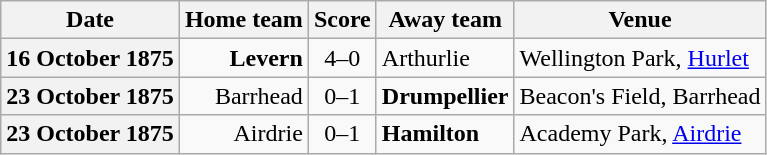<table class="wikitable football-result-list" style="max-width: 80em; text-align: center">
<tr>
<th scope="col">Date</th>
<th scope="col">Home team</th>
<th scope="col">Score</th>
<th scope="col">Away team</th>
<th scope="col">Venue</th>
</tr>
<tr>
<th scope="row">16 October 1875</th>
<td align=right><strong>Levern</strong></td>
<td>4–0</td>
<td align=left>Arthurlie</td>
<td align=left>Wellington Park, <a href='#'>Hurlet</a></td>
</tr>
<tr>
<th scope="row">23 October 1875</th>
<td align=right>Barrhead</td>
<td>0–1</td>
<td align=left><strong>Drumpellier</strong></td>
<td align=left>Beacon's Field, Barrhead</td>
</tr>
<tr>
<th scope="row">23 October 1875</th>
<td align=right>Airdrie</td>
<td>0–1</td>
<td align=left><strong>Hamilton</strong></td>
<td align=left>Academy Park, <a href='#'>Airdrie</a></td>
</tr>
</table>
